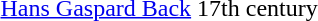<table>
<tr>
<td><a href='#'>Hans Gaspard Back</a></td>
<td>17th century</td>
</tr>
</table>
